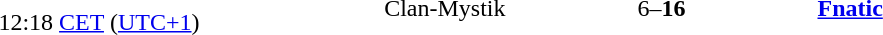<table>
<tr>
<td style="text-align:right" width="150px"><br>12:18 <a href='#'>CET</a> (<a href='#'>UTC+1</a>)</td>
<td style="text-align:right" width="200px">Clan-Mystik</td>
<td style="text-align:center" width="200px">6–<strong>16</strong><br></td>
<td style="text-align:left"><strong><a href='#'>Fnatic</a></strong></td>
</tr>
</table>
